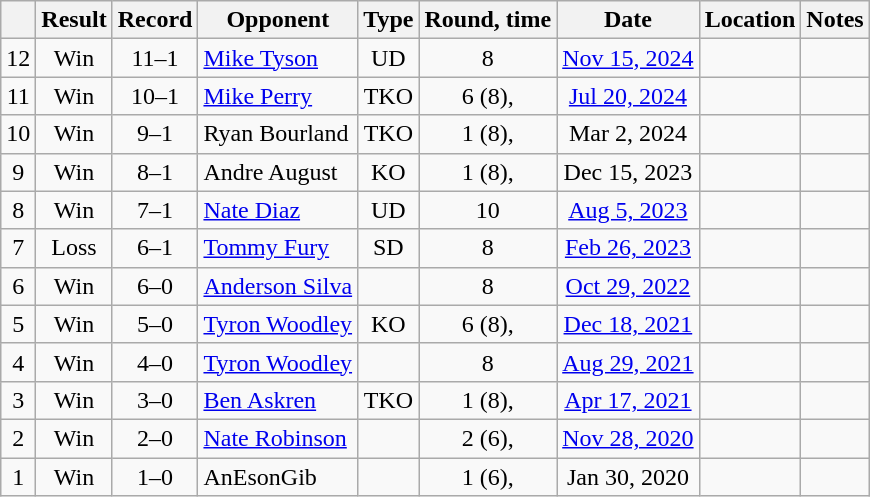<table class="wikitable" style="text-align:center">
<tr>
<th></th>
<th>Result</th>
<th>Record</th>
<th>Opponent</th>
<th>Type</th>
<th>Round, time</th>
<th>Date</th>
<th>Location</th>
<th>Notes</th>
</tr>
<tr>
<td>12</td>
<td>Win</td>
<td>11–1</td>
<td style="text-align:left;"><a href='#'>Mike Tyson</a></td>
<td>UD</td>
<td>8</td>
<td><a href='#'>Nov 15, 2024</a></td>
<td style="text-align:left;"></td>
<td></td>
</tr>
<tr>
<td>11</td>
<td>Win</td>
<td>10–1</td>
<td style="text-align:left;"><a href='#'>Mike Perry</a></td>
<td>TKO</td>
<td>6 (8), </td>
<td><a href='#'>Jul 20, 2024</a></td>
<td style="text-align:left;"></td>
<td></td>
</tr>
<tr>
<td>10</td>
<td>Win</td>
<td>9–1</td>
<td style="text-align:left;">Ryan Bourland</td>
<td>TKO</td>
<td>1 (8), </td>
<td>Mar 2, 2024</td>
<td style="text-align:left;"></td>
<td></td>
</tr>
<tr>
<td>9</td>
<td>Win</td>
<td>8–1</td>
<td style="text-align:left;">Andre August</td>
<td>KO</td>
<td>1 (8), </td>
<td>Dec 15, 2023</td>
<td style="text-align:left;"></td>
<td></td>
</tr>
<tr>
<td>8</td>
<td>Win</td>
<td>7–1</td>
<td style="text-align:left;"><a href='#'>Nate Diaz</a></td>
<td>UD</td>
<td>10</td>
<td><a href='#'>Aug 5, 2023</a></td>
<td style="text-align:left;"></td>
<td></td>
</tr>
<tr>
<td>7</td>
<td>Loss</td>
<td>6–1</td>
<td align=left><a href='#'>Tommy Fury</a></td>
<td>SD</td>
<td>8</td>
<td><a href='#'>Feb 26, 2023</a></td>
<td align=left></td>
<td align=left></td>
</tr>
<tr>
<td>6</td>
<td>Win</td>
<td>6–0</td>
<td align=left><a href='#'>Anderson Silva</a></td>
<td></td>
<td>8</td>
<td><a href='#'>Oct 29, 2022</a></td>
<td align=left></td>
<td></td>
</tr>
<tr>
<td>5</td>
<td>Win</td>
<td>5–0</td>
<td align=left><a href='#'>Tyron Woodley</a></td>
<td>KO</td>
<td>6 (8), </td>
<td><a href='#'>Dec 18, 2021</a></td>
<td align=left></td>
<td></td>
</tr>
<tr>
<td>4</td>
<td>Win</td>
<td>4–0</td>
<td style="text-align:left;"><a href='#'>Tyron Woodley</a></td>
<td></td>
<td>8</td>
<td><a href='#'>Aug 29, 2021</a></td>
<td style="text-align:left;"></td>
<td></td>
</tr>
<tr>
<td>3</td>
<td>Win</td>
<td>3–0</td>
<td style="text-align:left;"><a href='#'>Ben Askren</a></td>
<td>TKO</td>
<td>1 (8), </td>
<td><a href='#'>Apr 17, 2021</a></td>
<td style="text-align:left;"></td>
<td></td>
</tr>
<tr>
<td>2</td>
<td>Win</td>
<td>2–0</td>
<td style="text-align:left;"><a href='#'>Nate Robinson</a></td>
<td></td>
<td>2 (6), </td>
<td><a href='#'>Nov 28, 2020</a></td>
<td style="text-align:left;"></td>
<td></td>
</tr>
<tr>
<td>1</td>
<td>Win</td>
<td>1–0</td>
<td style="text-align:left;">AnEsonGib</td>
<td></td>
<td>1 (6), </td>
<td>Jan 30, 2020</td>
<td style="text-align:left;"></td>
<td></td>
</tr>
</table>
